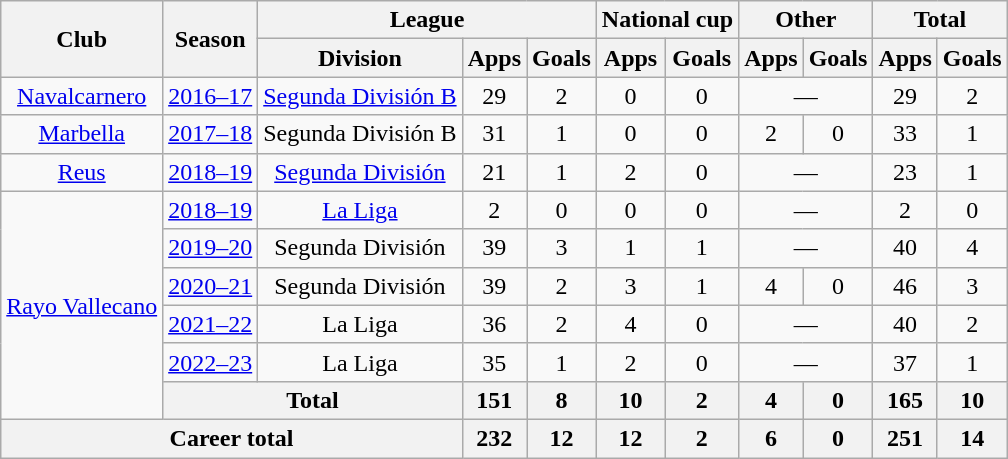<table class="wikitable" style="text-align:center">
<tr>
<th rowspan="2">Club</th>
<th rowspan="2">Season</th>
<th colspan="3">League</th>
<th colspan="2">National cup</th>
<th colspan="2">Other</th>
<th colspan="2">Total</th>
</tr>
<tr>
<th>Division</th>
<th>Apps</th>
<th>Goals</th>
<th>Apps</th>
<th>Goals</th>
<th>Apps</th>
<th>Goals</th>
<th>Apps</th>
<th>Goals</th>
</tr>
<tr>
<td><a href='#'>Navalcarnero</a></td>
<td><a href='#'>2016–17</a></td>
<td><a href='#'>Segunda División B</a></td>
<td>29</td>
<td>2</td>
<td>0</td>
<td>0</td>
<td colspan="2">—</td>
<td>29</td>
<td>2</td>
</tr>
<tr>
<td><a href='#'>Marbella</a></td>
<td><a href='#'>2017–18</a></td>
<td>Segunda División B</td>
<td>31</td>
<td>1</td>
<td>0</td>
<td>0</td>
<td>2</td>
<td>0</td>
<td>33</td>
<td>1</td>
</tr>
<tr>
<td><a href='#'>Reus</a></td>
<td><a href='#'>2018–19</a></td>
<td><a href='#'>Segunda División</a></td>
<td>21</td>
<td>1</td>
<td>2</td>
<td>0</td>
<td colspan="2">—</td>
<td>23</td>
<td>1</td>
</tr>
<tr>
<td rowspan="6"><a href='#'>Rayo Vallecano</a></td>
<td><a href='#'>2018–19</a></td>
<td><a href='#'>La Liga</a></td>
<td>2</td>
<td>0</td>
<td>0</td>
<td>0</td>
<td colspan="2">—</td>
<td>2</td>
<td>0</td>
</tr>
<tr>
<td><a href='#'>2019–20</a></td>
<td>Segunda División</td>
<td>39</td>
<td>3</td>
<td>1</td>
<td>1</td>
<td colspan="2">—</td>
<td>40</td>
<td>4</td>
</tr>
<tr>
<td><a href='#'>2020–21</a></td>
<td>Segunda División</td>
<td>39</td>
<td>2</td>
<td>3</td>
<td>1</td>
<td>4</td>
<td>0</td>
<td>46</td>
<td>3</td>
</tr>
<tr>
<td><a href='#'>2021–22</a></td>
<td>La Liga</td>
<td>36</td>
<td>2</td>
<td>4</td>
<td>0</td>
<td colspan="2">—</td>
<td>40</td>
<td>2</td>
</tr>
<tr>
<td><a href='#'>2022–23</a></td>
<td>La Liga</td>
<td>35</td>
<td>1</td>
<td>2</td>
<td>0</td>
<td colspan="2">—</td>
<td>37</td>
<td>1</td>
</tr>
<tr>
<th colspan="2">Total</th>
<th>151</th>
<th>8</th>
<th>10</th>
<th>2</th>
<th>4</th>
<th>0</th>
<th>165</th>
<th>10</th>
</tr>
<tr>
<th colspan="3">Career total</th>
<th>232</th>
<th>12</th>
<th>12</th>
<th>2</th>
<th>6</th>
<th>0</th>
<th>251</th>
<th>14</th>
</tr>
</table>
